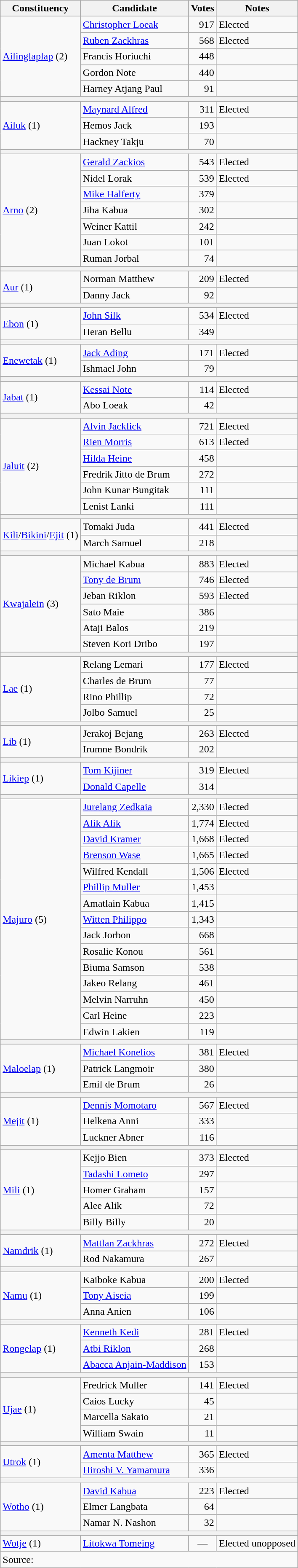<table class="wikitable">
<tr>
<th>Constituency</th>
<th>Candidate</th>
<th>Votes</th>
<th>Notes</th>
</tr>
<tr>
<td rowspan=5><a href='#'>Ailinglaplap</a> (2)</td>
<td><a href='#'>Christopher Loeak</a></td>
<td align=right>917</td>
<td>Elected</td>
</tr>
<tr>
<td><a href='#'>Ruben Zackhras</a></td>
<td align=right>568</td>
<td>Elected</td>
</tr>
<tr>
<td>Francis Horiuchi</td>
<td align=right>448</td>
<td></td>
</tr>
<tr>
<td>Gordon Note</td>
<td align=right>440</td>
<td></td>
</tr>
<tr>
<td>Harney Atjang Paul</td>
<td align=right>91</td>
<td></td>
</tr>
<tr>
<th colspan=4></th>
</tr>
<tr>
<td rowspan=3><a href='#'>Ailuk</a> (1)</td>
<td><a href='#'>Maynard Alfred</a></td>
<td align=right>311</td>
<td>Elected</td>
</tr>
<tr>
<td>Hemos Jack</td>
<td align=right>193</td>
<td></td>
</tr>
<tr>
<td>Hackney Takju</td>
<td align=right>70</td>
<td></td>
</tr>
<tr>
<th colspan=4></th>
</tr>
<tr>
<td rowspan=7><a href='#'>Arno</a> (2)</td>
<td><a href='#'>Gerald Zackios</a></td>
<td align=right>543</td>
<td>Elected</td>
</tr>
<tr>
<td>Nidel Lorak</td>
<td align=right>539</td>
<td>Elected</td>
</tr>
<tr>
<td><a href='#'>Mike Halferty</a></td>
<td align=right>379</td>
<td></td>
</tr>
<tr>
<td>Jiba Kabua</td>
<td align=right>302</td>
<td></td>
</tr>
<tr>
<td>Weiner Kattil</td>
<td align=right>242</td>
<td></td>
</tr>
<tr>
<td>Juan Lokot</td>
<td align=right>101</td>
<td></td>
</tr>
<tr>
<td>Ruman Jorbal</td>
<td align=right>74</td>
<td></td>
</tr>
<tr>
<th colspan=4></th>
</tr>
<tr>
<td rowspan=2><a href='#'>Aur</a> (1)</td>
<td>Norman Matthew</td>
<td align=right>209</td>
<td>Elected</td>
</tr>
<tr>
<td>Danny Jack</td>
<td align=right>92</td>
<td></td>
</tr>
<tr>
<th colspan=4></th>
</tr>
<tr>
<td rowspan=2><a href='#'>Ebon</a> (1)</td>
<td><a href='#'>John Silk</a></td>
<td align=right>534</td>
<td>Elected</td>
</tr>
<tr>
<td>Heran Bellu</td>
<td align=right>349</td>
<td></td>
</tr>
<tr>
<th colspan=4></th>
</tr>
<tr>
<td rowspan=2><a href='#'>Enewetak</a> (1)</td>
<td><a href='#'>Jack Ading</a></td>
<td align=right>171</td>
<td>Elected</td>
</tr>
<tr>
<td>Ishmael John</td>
<td align=right>79</td>
<td></td>
</tr>
<tr>
<th colspan=4></th>
</tr>
<tr>
<td rowspan=2><a href='#'>Jabat</a> (1)</td>
<td><a href='#'>Kessai Note</a></td>
<td align=right>114</td>
<td>Elected</td>
</tr>
<tr>
<td>Abo Loeak</td>
<td align=right>42</td>
<td></td>
</tr>
<tr>
<th colspan=4></th>
</tr>
<tr>
<td rowspan=6><a href='#'>Jaluit</a> (2)</td>
<td><a href='#'>Alvin Jacklick</a></td>
<td align=right>721</td>
<td>Elected</td>
</tr>
<tr>
<td><a href='#'>Rien Morris</a></td>
<td align=right>613</td>
<td>Elected</td>
</tr>
<tr>
<td><a href='#'>Hilda Heine</a></td>
<td align=right>458</td>
<td></td>
</tr>
<tr>
<td>Fredrik Jitto de Brum</td>
<td align=right>272</td>
<td></td>
</tr>
<tr>
<td>John Kunar Bungitak</td>
<td align=right>111</td>
<td></td>
</tr>
<tr>
<td>Lenist Lanki</td>
<td align=right>111</td>
<td></td>
</tr>
<tr>
<th colspan=4></th>
</tr>
<tr>
<td rowspan=2><a href='#'>Kili</a>/<a href='#'>Bikini</a>/<a href='#'>Ejit</a> (1)</td>
<td>Tomaki Juda</td>
<td align=right>441</td>
<td>Elected</td>
</tr>
<tr>
<td>March Samuel</td>
<td align=right>218</td>
<td></td>
</tr>
<tr>
<th colspan=4></th>
</tr>
<tr>
<td rowspan=6><a href='#'>Kwajalein</a> (3)</td>
<td>Michael Kabua</td>
<td align=right>883</td>
<td>Elected</td>
</tr>
<tr>
<td><a href='#'>Tony de Brum</a></td>
<td align=right>746</td>
<td>Elected</td>
</tr>
<tr>
<td>Jeban Riklon</td>
<td align=right>593</td>
<td>Elected</td>
</tr>
<tr>
<td>Sato Maie</td>
<td align=right>386</td>
<td></td>
</tr>
<tr>
<td>Ataji Balos</td>
<td align=right>219</td>
<td></td>
</tr>
<tr>
<td>Steven Kori Dribo</td>
<td align=right>197</td>
<td></td>
</tr>
<tr>
<th colspan=4></th>
</tr>
<tr>
<td rowspan=4><a href='#'>Lae</a> (1)</td>
<td>Relang Lemari</td>
<td align=right>177</td>
<td>Elected</td>
</tr>
<tr>
<td>Charles de Brum</td>
<td align=right>77</td>
<td></td>
</tr>
<tr>
<td>Rino Phillip</td>
<td align=right>72</td>
<td></td>
</tr>
<tr>
<td>Jolbo Samuel</td>
<td align=right>25</td>
<td></td>
</tr>
<tr>
<th colspan=4></th>
</tr>
<tr>
<td rowspan=2><a href='#'>Lib</a> (1)</td>
<td>Jerakoj Bejang</td>
<td align=right>263</td>
<td>Elected</td>
</tr>
<tr>
<td>Irumne Bondrik</td>
<td align=right>202</td>
<td></td>
</tr>
<tr>
<th colspan=4></th>
</tr>
<tr>
<td rowspan=2><a href='#'>Likiep</a> (1)</td>
<td><a href='#'>Tom Kijiner</a></td>
<td align=right>319</td>
<td>Elected</td>
</tr>
<tr>
<td><a href='#'>Donald Capelle</a></td>
<td align=right>314</td>
<td></td>
</tr>
<tr>
<th colspan=4></th>
</tr>
<tr>
<td rowspan=15><a href='#'>Majuro</a> (5)</td>
<td><a href='#'>Jurelang Zedkaia</a></td>
<td align=right>2,330</td>
<td>Elected</td>
</tr>
<tr>
<td><a href='#'>Alik Alik</a></td>
<td align=right>1,774</td>
<td>Elected</td>
</tr>
<tr>
<td><a href='#'>David Kramer</a></td>
<td align=right>1,668</td>
<td>Elected</td>
</tr>
<tr>
<td><a href='#'>Brenson Wase</a></td>
<td align=right>1,665</td>
<td>Elected</td>
</tr>
<tr>
<td>Wilfred Kendall</td>
<td align=right>1,506</td>
<td>Elected</td>
</tr>
<tr>
<td><a href='#'>Phillip Muller</a></td>
<td align=right>1,453</td>
<td></td>
</tr>
<tr>
<td>Amatlain Kabua</td>
<td align=right>1,415</td>
<td></td>
</tr>
<tr>
<td><a href='#'>Witten Philippo</a></td>
<td align=right>1,343</td>
<td></td>
</tr>
<tr>
<td>Jack Jorbon</td>
<td align=right>668</td>
<td></td>
</tr>
<tr>
<td>Rosalie Konou</td>
<td align=right>561</td>
<td></td>
</tr>
<tr>
<td>Biuma Samson</td>
<td align=right>538</td>
<td></td>
</tr>
<tr>
<td>Jakeo Relang</td>
<td align=right>461</td>
<td></td>
</tr>
<tr>
<td>Melvin Narruhn</td>
<td align=right>450</td>
<td></td>
</tr>
<tr>
<td>Carl Heine</td>
<td align=right>223</td>
<td></td>
</tr>
<tr>
<td>Edwin Lakien</td>
<td align=right>119</td>
<td></td>
</tr>
<tr>
<th colspan=4></th>
</tr>
<tr>
<td rowspan=3><a href='#'>Maloelap</a> (1)</td>
<td><a href='#'>Michael Konelios</a></td>
<td align=right>381</td>
<td>Elected</td>
</tr>
<tr>
<td>Patrick Langmoir</td>
<td align=right>380</td>
<td></td>
</tr>
<tr>
<td>Emil de Brum</td>
<td align=right>26</td>
<td></td>
</tr>
<tr>
<th colspan=4></th>
</tr>
<tr>
<td rowspan=3><a href='#'>Mejit</a> (1)</td>
<td><a href='#'>Dennis Momotaro</a></td>
<td align=right>567</td>
<td>Elected</td>
</tr>
<tr>
<td>Helkena Anni</td>
<td align=right>333</td>
<td></td>
</tr>
<tr>
<td>Luckner Abner</td>
<td align=right>116</td>
<td></td>
</tr>
<tr>
<th colspan=4></th>
</tr>
<tr>
<td rowspan=5><a href='#'>Mili</a> (1)</td>
<td>Kejjo Bien</td>
<td align=right>373</td>
<td>Elected</td>
</tr>
<tr>
<td><a href='#'>Tadashi Lometo</a></td>
<td align=right>297</td>
<td></td>
</tr>
<tr>
<td>Homer Graham</td>
<td align=right>157</td>
<td></td>
</tr>
<tr>
<td>Alee Alik</td>
<td align=right>72</td>
<td></td>
</tr>
<tr>
<td>Billy Billy</td>
<td align=right>20</td>
<td></td>
</tr>
<tr>
<th colspan=4></th>
</tr>
<tr>
<td rowspan=2><a href='#'>Namdrik</a> (1)</td>
<td><a href='#'>Mattlan Zackhras</a></td>
<td align=right>272</td>
<td>Elected</td>
</tr>
<tr>
<td>Rod Nakamura</td>
<td align=right>267</td>
<td></td>
</tr>
<tr>
<th colspan=4></th>
</tr>
<tr>
<td rowspan=3><a href='#'>Namu</a> (1)</td>
<td>Kaiboke Kabua</td>
<td align=right>200</td>
<td>Elected</td>
</tr>
<tr>
<td><a href='#'>Tony Aiseia</a></td>
<td align=right>199</td>
<td></td>
</tr>
<tr>
<td>Anna Anien</td>
<td align=right>106</td>
<td></td>
</tr>
<tr>
<th colspan=4></th>
</tr>
<tr>
<td rowspan=3><a href='#'>Rongelap</a> (1)</td>
<td><a href='#'>Kenneth Kedi</a></td>
<td align=right>281</td>
<td>Elected</td>
</tr>
<tr>
<td><a href='#'>Atbi Riklon</a></td>
<td align=right>268</td>
<td></td>
</tr>
<tr>
<td><a href='#'>Abacca Anjain-Maddison</a></td>
<td align=right>153</td>
<td></td>
</tr>
<tr>
<th colspan=4></th>
</tr>
<tr>
<td rowspan=4><a href='#'>Ujae</a> (1)</td>
<td>Fredrick Muller</td>
<td align=right>141</td>
<td>Elected</td>
</tr>
<tr>
<td>Caios Lucky</td>
<td align=right>45</td>
<td></td>
</tr>
<tr>
<td>Marcella Sakaio</td>
<td align=right>21</td>
<td></td>
</tr>
<tr>
<td>William Swain</td>
<td align=right>11</td>
<td></td>
</tr>
<tr>
<th colspan=4></th>
</tr>
<tr>
<td rowspan=2><a href='#'>Utrok</a> (1)</td>
<td><a href='#'>Amenta Matthew</a></td>
<td align=right>365</td>
<td>Elected</td>
</tr>
<tr>
<td><a href='#'>Hiroshi V. Yamamura</a></td>
<td align=right>336</td>
<td></td>
</tr>
<tr>
<th colspan=4></th>
</tr>
<tr>
<td rowspan=3><a href='#'>Wotho</a> (1)</td>
<td><a href='#'>David Kabua</a></td>
<td align=right>223</td>
<td>Elected</td>
</tr>
<tr>
<td>Elmer Langbata</td>
<td align=right>64</td>
<td></td>
</tr>
<tr>
<td>Namar N. Nashon</td>
<td align=right>32</td>
<td></td>
</tr>
<tr>
<th colspan=4></th>
</tr>
<tr>
<td><a href='#'>Wotje</a> (1)</td>
<td><a href='#'>Litokwa Tomeing</a></td>
<td align=center>—</td>
<td>Elected unopposed</td>
</tr>
<tr>
<td colspan=4>Source: </td>
</tr>
</table>
